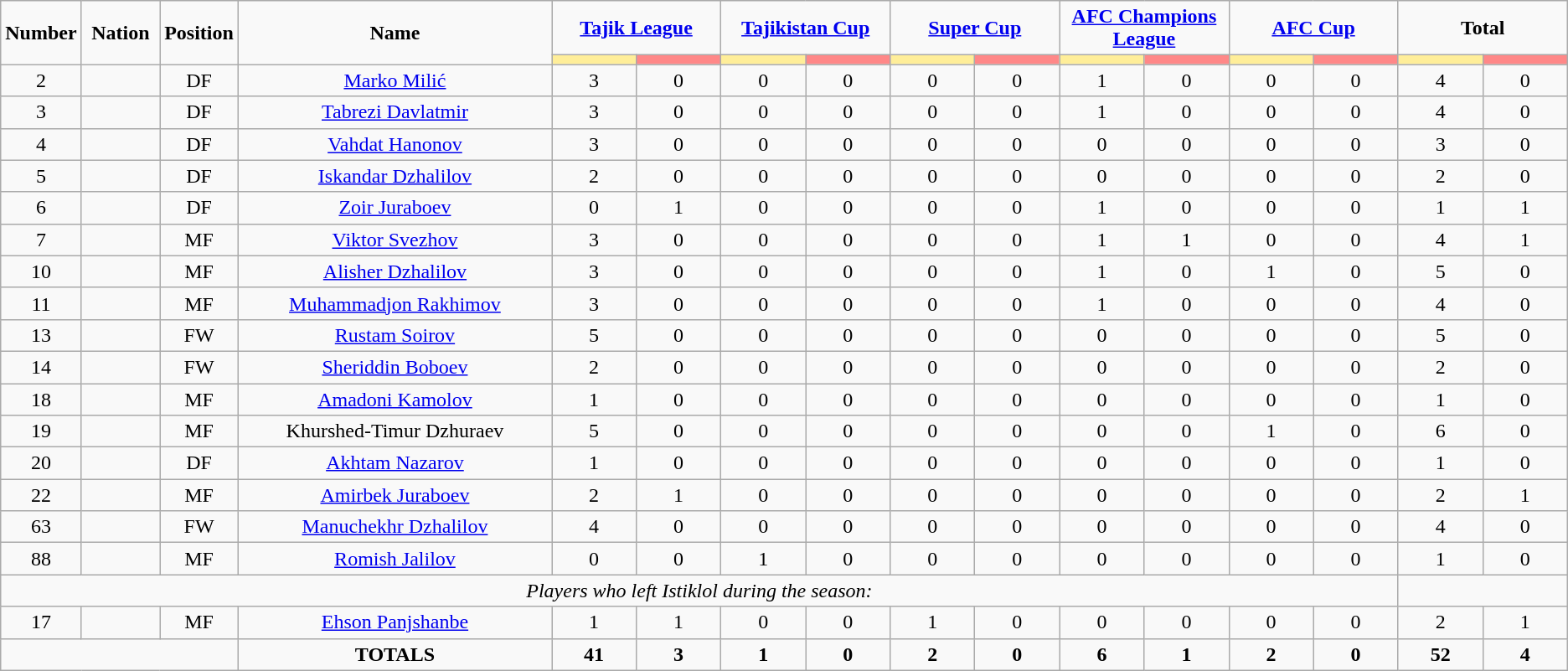<table class="wikitable" style="text-align:center;">
<tr>
<td rowspan="2"  style="width:5%; text-align:center;"><strong>Number</strong></td>
<td rowspan="2"  style="width:5%; text-align:center;"><strong>Nation</strong></td>
<td rowspan="2"  style="width:5%; text-align:center;"><strong>Position</strong></td>
<td rowspan="2"  style="width:20%; text-align:center;"><strong>Name</strong></td>
<td colspan="2" style="text-align:center;"><strong><a href='#'>Tajik League</a></strong></td>
<td colspan="2" style="text-align:center;"><strong><a href='#'>Tajikistan Cup</a></strong></td>
<td colspan="2" style="text-align:center;"><strong><a href='#'>Super Cup</a></strong></td>
<td colspan="2" style="text-align:center;"><strong><a href='#'>AFC Champions League</a></strong></td>
<td colspan="2" style="text-align:center;"><strong><a href='#'>AFC Cup</a></strong></td>
<td colspan="2" style="text-align:center;"><strong>Total</strong></td>
</tr>
<tr>
<th style="width:60px; background:#fe9;"></th>
<th style="width:60px; background:#ff8888;"></th>
<th style="width:60px; background:#fe9;"></th>
<th style="width:60px; background:#ff8888;"></th>
<th style="width:60px; background:#fe9;"></th>
<th style="width:60px; background:#ff8888;"></th>
<th style="width:60px; background:#fe9;"></th>
<th style="width:60px; background:#ff8888;"></th>
<th style="width:60px; background:#fe9;"></th>
<th style="width:60px; background:#ff8888;"></th>
<th style="width:60px; background:#fe9;"></th>
<th style="width:60px; background:#ff8888;"></th>
</tr>
<tr>
<td>2</td>
<td></td>
<td>DF</td>
<td><a href='#'>Marko Milić</a></td>
<td>3</td>
<td>0</td>
<td>0</td>
<td>0</td>
<td>0</td>
<td>0</td>
<td>1</td>
<td>0</td>
<td>0</td>
<td>0</td>
<td>4</td>
<td>0</td>
</tr>
<tr>
<td>3</td>
<td></td>
<td>DF</td>
<td><a href='#'>Tabrezi Davlatmir</a></td>
<td>3</td>
<td>0</td>
<td>0</td>
<td>0</td>
<td>0</td>
<td>0</td>
<td>1</td>
<td>0</td>
<td>0</td>
<td>0</td>
<td>4</td>
<td>0</td>
</tr>
<tr>
<td>4</td>
<td></td>
<td>DF</td>
<td><a href='#'>Vahdat Hanonov</a></td>
<td>3</td>
<td>0</td>
<td>0</td>
<td>0</td>
<td>0</td>
<td>0</td>
<td>0</td>
<td>0</td>
<td>0</td>
<td>0</td>
<td>3</td>
<td>0</td>
</tr>
<tr>
<td>5</td>
<td></td>
<td>DF</td>
<td><a href='#'>Iskandar Dzhalilov</a></td>
<td>2</td>
<td>0</td>
<td>0</td>
<td>0</td>
<td>0</td>
<td>0</td>
<td>0</td>
<td>0</td>
<td>0</td>
<td>0</td>
<td>2</td>
<td>0</td>
</tr>
<tr>
<td>6</td>
<td></td>
<td>DF</td>
<td><a href='#'>Zoir Juraboev</a></td>
<td>0</td>
<td>1</td>
<td>0</td>
<td>0</td>
<td>0</td>
<td>0</td>
<td>1</td>
<td>0</td>
<td>0</td>
<td>0</td>
<td>1</td>
<td>1</td>
</tr>
<tr>
<td>7</td>
<td></td>
<td>MF</td>
<td><a href='#'>Viktor Svezhov</a></td>
<td>3</td>
<td>0</td>
<td>0</td>
<td>0</td>
<td>0</td>
<td>0</td>
<td>1</td>
<td>1</td>
<td>0</td>
<td>0</td>
<td>4</td>
<td>1</td>
</tr>
<tr>
<td>10</td>
<td></td>
<td>MF</td>
<td><a href='#'>Alisher Dzhalilov</a></td>
<td>3</td>
<td>0</td>
<td>0</td>
<td>0</td>
<td>0</td>
<td>0</td>
<td>1</td>
<td>0</td>
<td>1</td>
<td>0</td>
<td>5</td>
<td>0</td>
</tr>
<tr>
<td>11</td>
<td></td>
<td>MF</td>
<td><a href='#'>Muhammadjon Rakhimov</a></td>
<td>3</td>
<td>0</td>
<td>0</td>
<td>0</td>
<td>0</td>
<td>0</td>
<td>1</td>
<td>0</td>
<td>0</td>
<td>0</td>
<td>4</td>
<td>0</td>
</tr>
<tr>
<td>13</td>
<td></td>
<td>FW</td>
<td><a href='#'>Rustam Soirov</a></td>
<td>5</td>
<td>0</td>
<td>0</td>
<td>0</td>
<td>0</td>
<td>0</td>
<td>0</td>
<td>0</td>
<td>0</td>
<td>0</td>
<td>5</td>
<td>0</td>
</tr>
<tr>
<td>14</td>
<td></td>
<td>FW</td>
<td><a href='#'>Sheriddin Boboev</a></td>
<td>2</td>
<td>0</td>
<td>0</td>
<td>0</td>
<td>0</td>
<td>0</td>
<td>0</td>
<td>0</td>
<td>0</td>
<td>0</td>
<td>2</td>
<td>0</td>
</tr>
<tr>
<td>18</td>
<td></td>
<td>MF</td>
<td><a href='#'>Amadoni Kamolov</a></td>
<td>1</td>
<td>0</td>
<td>0</td>
<td>0</td>
<td>0</td>
<td>0</td>
<td>0</td>
<td>0</td>
<td>0</td>
<td>0</td>
<td>1</td>
<td>0</td>
</tr>
<tr>
<td>19</td>
<td></td>
<td>MF</td>
<td>Khurshed-Timur Dzhuraev</td>
<td>5</td>
<td>0</td>
<td>0</td>
<td>0</td>
<td>0</td>
<td>0</td>
<td>0</td>
<td>0</td>
<td>1</td>
<td>0</td>
<td>6</td>
<td>0</td>
</tr>
<tr>
<td>20</td>
<td></td>
<td>DF</td>
<td><a href='#'>Akhtam Nazarov</a></td>
<td>1</td>
<td>0</td>
<td>0</td>
<td>0</td>
<td>0</td>
<td>0</td>
<td>0</td>
<td>0</td>
<td>0</td>
<td>0</td>
<td>1</td>
<td>0</td>
</tr>
<tr>
<td>22</td>
<td></td>
<td>MF</td>
<td><a href='#'>Amirbek Juraboev</a></td>
<td>2</td>
<td>1</td>
<td>0</td>
<td>0</td>
<td>0</td>
<td>0</td>
<td>0</td>
<td>0</td>
<td>0</td>
<td>0</td>
<td>2</td>
<td>1</td>
</tr>
<tr>
<td>63</td>
<td></td>
<td>FW</td>
<td><a href='#'>Manuchekhr Dzhalilov</a></td>
<td>4</td>
<td>0</td>
<td>0</td>
<td>0</td>
<td>0</td>
<td>0</td>
<td>0</td>
<td>0</td>
<td>0</td>
<td>0</td>
<td>4</td>
<td>0</td>
</tr>
<tr>
<td>88</td>
<td></td>
<td>MF</td>
<td><a href='#'>Romish Jalilov</a></td>
<td>0</td>
<td>0</td>
<td>1</td>
<td>0</td>
<td>0</td>
<td>0</td>
<td>0</td>
<td>0</td>
<td>0</td>
<td>0</td>
<td>1</td>
<td>0</td>
</tr>
<tr>
<td colspan="14"><em>Players who left Istiklol during the season:</em></td>
</tr>
<tr>
<td>17</td>
<td></td>
<td>MF</td>
<td><a href='#'>Ehson Panjshanbe</a></td>
<td>1</td>
<td>1</td>
<td>0</td>
<td>0</td>
<td>1</td>
<td>0</td>
<td>0</td>
<td>0</td>
<td>0</td>
<td>0</td>
<td>2</td>
<td>1</td>
</tr>
<tr>
<td colspan="3"></td>
<td><strong>TOTALS</strong></td>
<td><strong>41</strong></td>
<td><strong>3</strong></td>
<td><strong>1</strong></td>
<td><strong>0</strong></td>
<td><strong>2</strong></td>
<td><strong>0</strong></td>
<td><strong>6</strong></td>
<td><strong>1</strong></td>
<td><strong>2</strong></td>
<td><strong>0</strong></td>
<td><strong>52</strong></td>
<td><strong>4</strong></td>
</tr>
</table>
